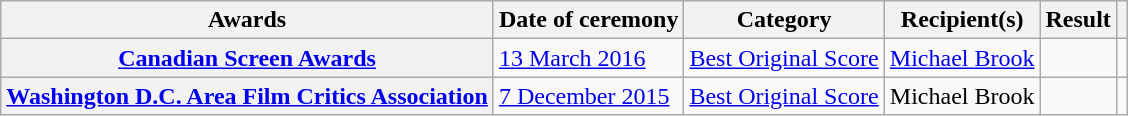<table class="wikitable plainrowheaders sortable">
<tr>
<th scope="col">Awards</th>
<th scope="col">Date of ceremony</th>
<th scope="col">Category</th>
<th scope="col">Recipient(s)</th>
<th scope="col">Result</th>
<th scope="col" class="unsortable"></th>
</tr>
<tr>
<th scope="row"><a href='#'>Canadian Screen Awards</a></th>
<td><a href='#'>13 March 2016</a></td>
<td><a href='#'>Best Original Score</a></td>
<td><a href='#'>Michael Brook</a></td>
<td></td>
<td style="text-align:center;"></td>
</tr>
<tr>
<th scope="row"><a href='#'>Washington D.C. Area Film Critics Association</a></th>
<td><a href='#'>7 December 2015</a></td>
<td><a href='#'>Best Original Score</a></td>
<td>Michael Brook</td>
<td></td>
<td style="text-align:center;"></td>
</tr>
</table>
